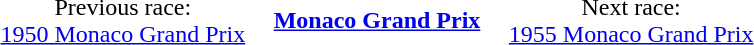<table style="margin:0.5em auto; text-align:center; clear:both" class="toccolours">
<tr>
<td>Previous race:<br><a href='#'>1950 Monaco Grand Prix</a></td>
<td style="padding:0 1em;"><strong><a href='#'>Monaco Grand Prix</a></strong></td>
<td>Next race:<br><a href='#'>1955 Monaco Grand Prix</a></td>
</tr>
</table>
